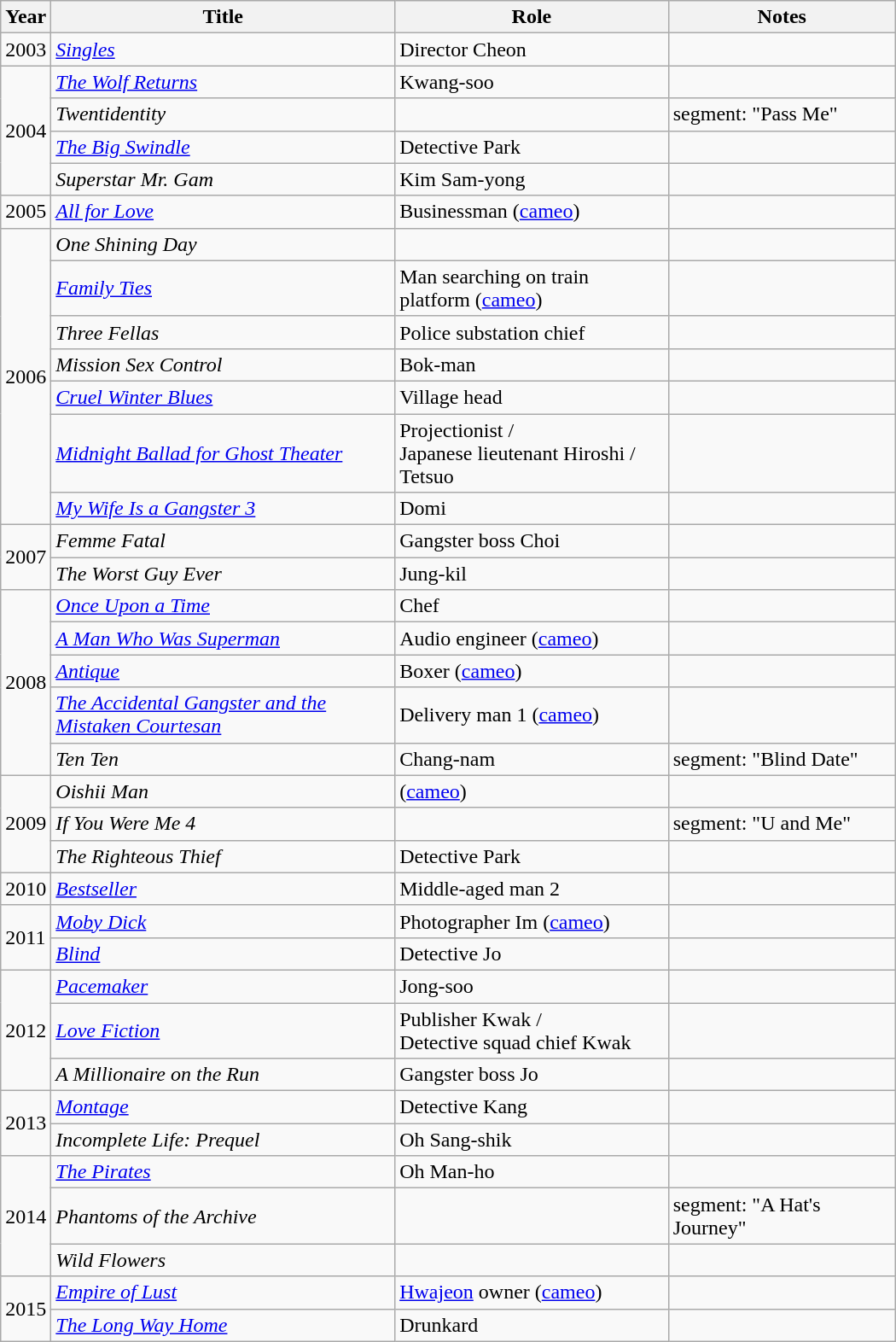<table class="wikitable" style="width:700px">
<tr>
<th width=10>Year</th>
<th>Title</th>
<th>Role</th>
<th width=170>Notes</th>
</tr>
<tr>
<td>2003</td>
<td><em><a href='#'>Singles</a></em></td>
<td>Director Cheon</td>
<td></td>
</tr>
<tr>
<td rowspan=4>2004</td>
<td><em><a href='#'>The Wolf Returns</a></em></td>
<td>Kwang-soo</td>
<td></td>
</tr>
<tr>
<td><em>Twentidentity</em></td>
<td></td>
<td>segment: "Pass Me"</td>
</tr>
<tr>
<td><em><a href='#'>The Big Swindle</a></em></td>
<td>Detective Park</td>
<td></td>
</tr>
<tr>
<td><em>Superstar Mr. Gam</em> </td>
<td>Kim Sam-yong</td>
<td></td>
</tr>
<tr>
<td>2005</td>
<td><em><a href='#'>All for Love</a></em></td>
<td>Businessman (<a href='#'>cameo</a>)</td>
<td></td>
</tr>
<tr>
<td rowspan=7>2006</td>
<td><em>One Shining Day</em></td>
<td></td>
<td></td>
</tr>
<tr>
<td><em><a href='#'>Family Ties</a></em></td>
<td>Man searching on train platform (<a href='#'>cameo</a>)</td>
<td></td>
</tr>
<tr>
<td><em>Three Fellas</em> </td>
<td>Police substation chief</td>
<td></td>
</tr>
<tr>
<td><em>Mission Sex Control</em></td>
<td>Bok-man</td>
<td></td>
</tr>
<tr>
<td><em><a href='#'>Cruel Winter Blues</a></em></td>
<td>Village head</td>
<td></td>
</tr>
<tr>
<td><em><a href='#'>Midnight Ballad for Ghost Theater</a></em></td>
<td>Projectionist / <br> Japanese lieutenant Hiroshi / <br> Tetsuo</td>
<td></td>
</tr>
<tr>
<td><em><a href='#'>My Wife Is a Gangster 3</a></em></td>
<td>Domi</td>
<td></td>
</tr>
<tr>
<td rowspan=2>2007</td>
<td><em>Femme Fatal</em> </td>
<td>Gangster boss Choi</td>
<td></td>
</tr>
<tr>
<td><em>The Worst Guy Ever</em></td>
<td>Jung-kil</td>
<td></td>
</tr>
<tr>
<td rowspan=5>2008</td>
<td><em><a href='#'>Once Upon a Time</a></em></td>
<td>Chef</td>
<td></td>
</tr>
<tr>
<td><em><a href='#'>A Man Who Was Superman</a></em></td>
<td>Audio engineer (<a href='#'>cameo</a>)</td>
<td></td>
</tr>
<tr>
<td><em><a href='#'>Antique</a></em></td>
<td>Boxer (<a href='#'>cameo</a>)</td>
<td></td>
</tr>
<tr>
<td><em><a href='#'>The Accidental Gangster and the Mistaken Courtesan</a></em></td>
<td>Delivery man 1 (<a href='#'>cameo</a>)</td>
<td></td>
</tr>
<tr>
<td><em>Ten Ten</em></td>
<td>Chang-nam</td>
<td>segment: "Blind Date"</td>
</tr>
<tr>
<td rowspan=3>2009</td>
<td><em>Oishii Man</em></td>
<td>(<a href='#'>cameo</a>)</td>
<td></td>
</tr>
<tr>
<td><em>If You Were Me 4</em></td>
<td></td>
<td>segment: "U and Me"</td>
</tr>
<tr>
<td><em>The Righteous Thief</em></td>
<td>Detective Park</td>
<td></td>
</tr>
<tr>
<td>2010</td>
<td><em><a href='#'>Bestseller</a></em></td>
<td>Middle-aged man 2</td>
<td></td>
</tr>
<tr>
<td rowspan=2>2011</td>
<td><em><a href='#'>Moby Dick</a></em></td>
<td>Photographer Im (<a href='#'>cameo</a>)</td>
<td></td>
</tr>
<tr>
<td><em><a href='#'>Blind</a></em></td>
<td>Detective Jo</td>
<td></td>
</tr>
<tr>
<td rowspan=3>2012</td>
<td><em><a href='#'>Pacemaker</a></em></td>
<td>Jong-soo</td>
<td></td>
</tr>
<tr>
<td><em><a href='#'>Love Fiction</a></em></td>
<td>Publisher Kwak /<br> Detective squad chief Kwak</td>
<td></td>
</tr>
<tr>
<td><em>A Millionaire on the Run</em></td>
<td>Gangster boss Jo</td>
<td></td>
</tr>
<tr>
<td rowspan=2>2013</td>
<td><em><a href='#'>Montage</a></em></td>
<td>Detective Kang</td>
<td></td>
</tr>
<tr>
<td><em>Incomplete Life: Prequel</em></td>
<td>Oh Sang-shik</td>
<td></td>
</tr>
<tr>
<td rowspan=3>2014</td>
<td><em><a href='#'>The Pirates</a></em></td>
<td>Oh Man-ho</td>
<td></td>
</tr>
<tr>
<td><em>Phantoms of the Archive</em></td>
<td></td>
<td>segment: "A Hat's Journey"</td>
</tr>
<tr>
<td><em>Wild Flowers</em></td>
<td></td>
<td></td>
</tr>
<tr>
<td rowspan=2>2015</td>
<td><em><a href='#'>Empire of Lust</a></em></td>
<td><a href='#'>Hwajeon</a> owner (<a href='#'>cameo</a>)</td>
<td></td>
</tr>
<tr>
<td><em><a href='#'>The Long Way Home</a></em></td>
<td>Drunkard</td>
<td></td>
</tr>
</table>
